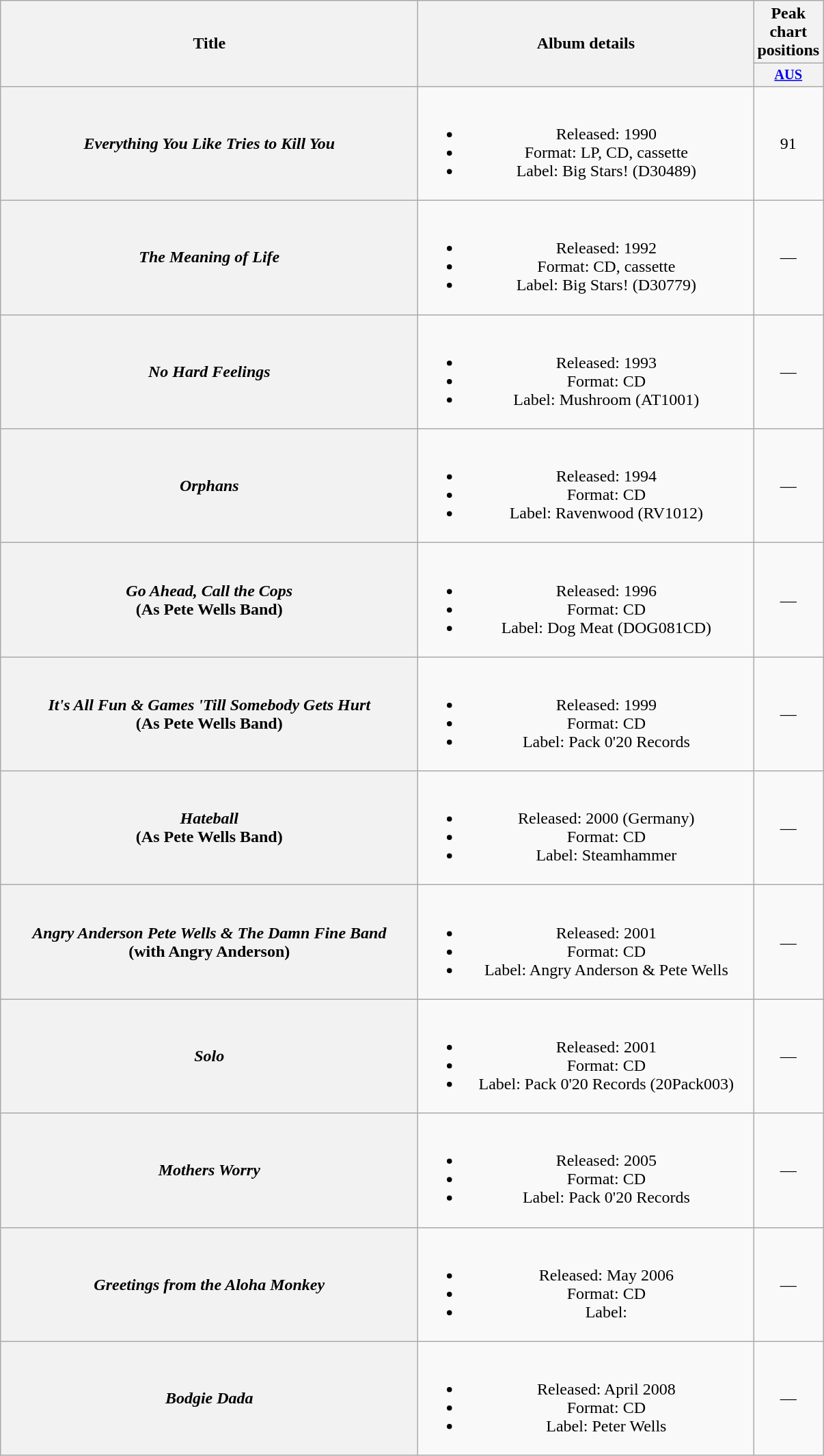<table class="wikitable plainrowheaders" style="text-align:center;" border="1">
<tr>
<th scope="col" rowspan="2" style="width:25em;">Title</th>
<th scope="col" rowspan="2" style="width:20em;">Album details</th>
<th scope="col" colspan="1">Peak chart<br>positions</th>
</tr>
<tr>
<th scope="col" style="width:3em; font-size:85%"><a href='#'>AUS</a><br></th>
</tr>
<tr>
<th scope="row"><em>Everything You Like Tries to Kill You</em></th>
<td><br><ul><li>Released: 1990</li><li>Format: LP, CD, cassette</li><li>Label: Big Stars! (D30489)</li></ul></td>
<td>91</td>
</tr>
<tr>
<th scope="row"><em>The Meaning of Life</em></th>
<td><br><ul><li>Released: 1992</li><li>Format: CD, cassette</li><li>Label: Big Stars! (D30779)</li></ul></td>
<td>—</td>
</tr>
<tr>
<th scope="row"><em>No Hard Feelings</em></th>
<td><br><ul><li>Released: 1993</li><li>Format: CD</li><li>Label: Mushroom (AT1001)</li></ul></td>
<td>—</td>
</tr>
<tr>
<th scope="row"><em>Orphans</em></th>
<td><br><ul><li>Released: 1994</li><li>Format: CD</li><li>Label: Ravenwood (RV1012)</li></ul></td>
<td>—</td>
</tr>
<tr>
<th scope="row"><em>Go Ahead, Call the Cops</em> <br>(As Pete Wells Band)</th>
<td><br><ul><li>Released: 1996</li><li>Format: CD</li><li>Label: Dog Meat (DOG081CD)</li></ul></td>
<td>—</td>
</tr>
<tr>
<th scope="row"><em>It's All Fun & Games 'Till Somebody Gets Hurt</em> <br>(As Pete Wells Band)</th>
<td><br><ul><li>Released: 1999</li><li>Format: CD</li><li>Label: Pack 0'20 Records</li></ul></td>
<td>—</td>
</tr>
<tr>
<th scope="row"><em>Hateball</em> <br>(As Pete Wells Band)</th>
<td><br><ul><li>Released: 2000 (Germany)</li><li>Format: CD</li><li>Label: Steamhammer</li></ul></td>
<td>—</td>
</tr>
<tr>
<th scope="row"><em>Angry Anderson Pete Wells & The Damn Fine Band</em> <br>(with Angry Anderson)</th>
<td><br><ul><li>Released: 2001</li><li>Format: CD</li><li>Label: Angry Anderson & Pete Wells</li></ul></td>
<td>—</td>
</tr>
<tr>
<th scope="row"><em>Solo</em></th>
<td><br><ul><li>Released: 2001</li><li>Format: CD</li><li>Label: Pack 0'20 Records (20Pack003)</li></ul></td>
<td>—</td>
</tr>
<tr>
<th scope="row"><em>Mothers Worry</em></th>
<td><br><ul><li>Released: 2005</li><li>Format: CD</li><li>Label: Pack 0'20 Records</li></ul></td>
<td>—</td>
</tr>
<tr>
<th scope="row"><em>Greetings from the Aloha Monkey</em></th>
<td><br><ul><li>Released: May 2006</li><li>Format: CD</li><li>Label:</li></ul></td>
<td>—</td>
</tr>
<tr>
<th scope="row"><em>Bodgie Dada</em></th>
<td><br><ul><li>Released: April 2008</li><li>Format: CD</li><li>Label: Peter Wells</li></ul></td>
<td>—</td>
</tr>
</table>
